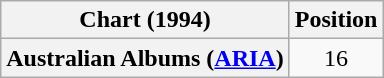<table class="wikitable plainrowheaders" style="text-align:center">
<tr>
<th>Chart (1994)</th>
<th>Position</th>
</tr>
<tr>
<th scope="row">Australian Albums (<a href='#'>ARIA</a>)</th>
<td>16</td>
</tr>
</table>
